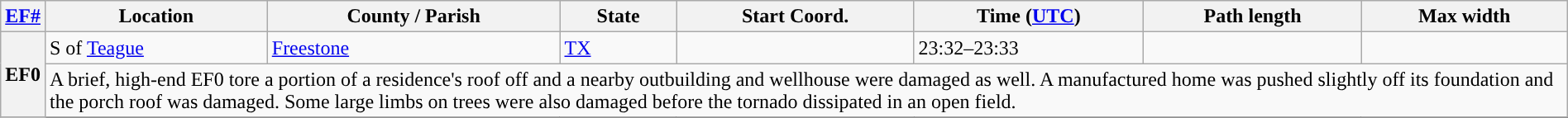<table class="wikitable sortable" style="width:100%;">
<tr>
<th scope="col" width="2%" align="center"><a href='#'>EF#</a></th>
<th scope="col" align="center" class="unsortable">Location</th>
<th scope="col" align="center" class="unsortable">County / Parish</th>
<th scope="col" align="center">State</th>
<th scope="col" align="center">Start Coord.</th>
<th scope="col" align="center">Time (<a href='#'>UTC</a>)</th>
<th scope="col" align="center">Path length</th>
<th scope="col" align="center">Max width</th>
</tr>
<tr>
<th scope="row" rowspan="2" style="background-color:#">EF0</th>
<td>S of <a href='#'>Teague</a></td>
<td><a href='#'>Freestone</a></td>
<td><a href='#'>TX</a></td>
<td></td>
<td>23:32–23:33</td>
<td></td>
<td></td>
</tr>
<tr class="expand-child">
<td colspan="8" style=" border-bottom: 1px solid black;">A brief, high-end EF0 tore a portion of a residence's roof off and a nearby outbuilding and wellhouse were damaged as well. A manufactured home was pushed slightly off its foundation and the porch roof was damaged. Some large limbs on trees were also damaged before the tornado dissipated in an open field.</td>
</tr>
<tr>
</tr>
</table>
